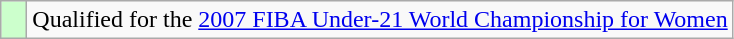<table class="wikitable">
<tr>
<td width=10px bgcolor="#ccffcc"></td>
<td>Qualified for the <a href='#'>2007 FIBA Under-21 World Championship for Women</a></td>
</tr>
</table>
